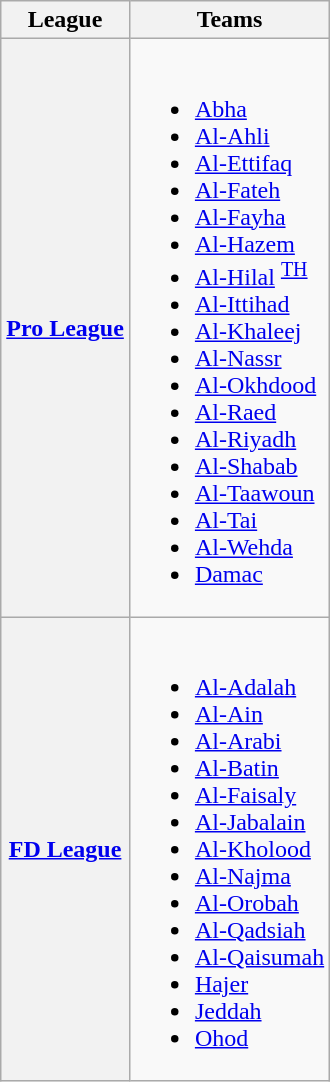<table class="wikitable">
<tr>
<th>League</th>
<th>Teams</th>
</tr>
<tr>
<th><a href='#'>Pro League</a></th>
<td valign=top><br><ul><li><a href='#'>Abha</a></li><li><a href='#'>Al-Ahli</a></li><li><a href='#'>Al-Ettifaq</a></li><li><a href='#'>Al-Fateh</a></li><li><a href='#'>Al-Fayha</a></li><li><a href='#'>Al-Hazem</a></li><li><a href='#'>Al-Hilal</a> <sup><a href='#'>TH</a></sup></li><li><a href='#'>Al-Ittihad</a></li><li><a href='#'>Al-Khaleej</a></li><li><a href='#'>Al-Nassr</a></li><li><a href='#'>Al-Okhdood</a></li><li><a href='#'>Al-Raed</a></li><li><a href='#'>Al-Riyadh</a></li><li><a href='#'>Al-Shabab</a></li><li><a href='#'>Al-Taawoun</a></li><li><a href='#'>Al-Tai</a></li><li><a href='#'>Al-Wehda</a></li><li><a href='#'>Damac</a></li></ul></td>
</tr>
<tr>
<th><a href='#'>FD League</a></th>
<td valign=top><br><ul><li><a href='#'>Al-Adalah</a></li><li><a href='#'>Al-Ain</a></li><li><a href='#'>Al-Arabi</a></li><li><a href='#'>Al-Batin</a></li><li><a href='#'>Al-Faisaly</a></li><li><a href='#'>Al-Jabalain</a></li><li><a href='#'>Al-Kholood</a></li><li><a href='#'>Al-Najma</a></li><li><a href='#'>Al-Orobah</a></li><li><a href='#'>Al-Qadsiah</a></li><li><a href='#'>Al-Qaisumah</a></li><li><a href='#'>Hajer</a></li><li><a href='#'>Jeddah</a></li><li><a href='#'>Ohod</a></li></ul></td>
</tr>
</table>
